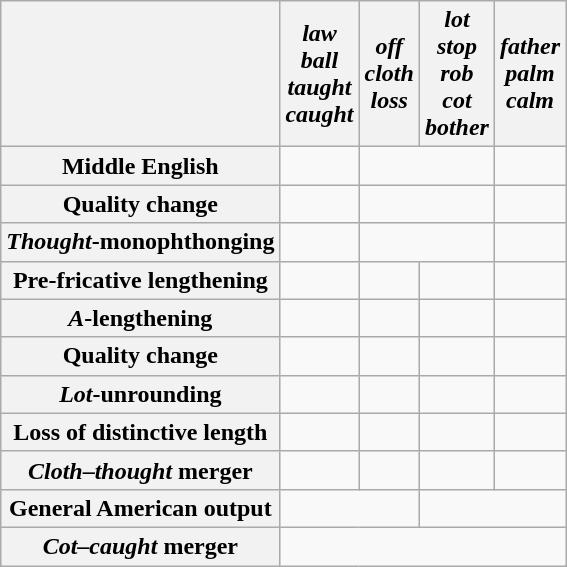<table class="wikitable mw-collapsible" style="text-align: center;">
<tr>
<th></th>
<th><em>law</em><br><em>ball</em><br><em>taught</em><br><em>caught</em></th>
<th><em>off</em><br><em>cloth</em><br><em>loss</em></th>
<th><em>lot</em><br><em>stop</em><br><em>rob</em><br><em>cot</em><br><em>bother</em></th>
<th><em>father</em><br><em>palm</em><br><em>calm</em></th>
</tr>
<tr style="vertical-align: middle;">
<th>Middle English</th>
<td></td>
<td colspan="2"></td>
<td></td>
</tr>
<tr style="vertical-align: middle;">
<th>Quality change</th>
<td></td>
<td colspan="2"></td>
<td></td>
</tr>
<tr style="vertical-align: middle;">
<th><em>Thought</em>-monophthonging</th>
<td></td>
<td colspan="2"></td>
<td></td>
</tr>
<tr style="vertical-align: middle;">
<th>Pre-fricative lengthening</th>
<td></td>
<td></td>
<td></td>
<td></td>
</tr>
<tr style="vertical-align: middle;">
<th><em>A</em>-lengthening</th>
<td></td>
<td></td>
<td></td>
<td></td>
</tr>
<tr style="vertical-align: middle;">
<th>Quality change</th>
<td></td>
<td></td>
<td></td>
<td></td>
</tr>
<tr style="vertical-align: middle;">
<th><em>Lot</em>-unrounding</th>
<td></td>
<td></td>
<td></td>
<td></td>
</tr>
<tr style="vertical-align: middle;">
<th>Loss of distinctive length</th>
<td></td>
<td></td>
<td></td>
<td></td>
</tr>
<tr style="vertical-align: top;">
<th><em>Cloth</em>–<em>thought</em> merger</th>
<td></td>
<td></td>
<td></td>
<td></td>
</tr>
<tr style="vertical-align: top;">
<th>General American output</th>
<td colspan="2"></td>
<td colspan="2"></td>
</tr>
<tr style="vertical-align: top;">
<th><em>Cot</em>–<em>caught</em> merger</th>
<td colspan="4"></td>
</tr>
</table>
